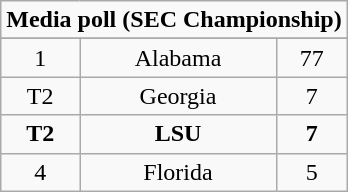<table class="wikitable">
<tr align="center">
<td align="center" Colspan="3"><strong>Media poll (SEC Championship)</strong></td>
</tr>
<tr align="center">
</tr>
<tr align="center">
<td>1</td>
<td>Alabama</td>
<td>77</td>
</tr>
<tr align="center">
<td>T2</td>
<td>Georgia</td>
<td>7</td>
</tr>
<tr align="center">
<td><strong>T2</strong></td>
<td><strong>LSU</strong></td>
<td><strong>7</strong></td>
</tr>
<tr align="center">
<td>4</td>
<td>Florida</td>
<td>5</td>
</tr>
</table>
